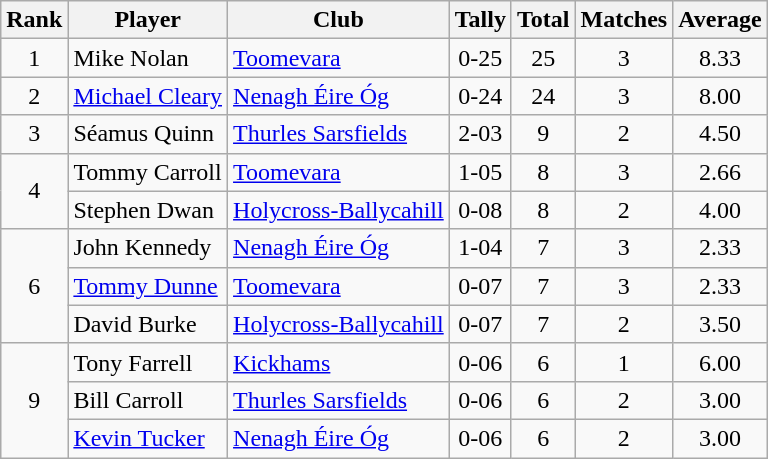<table class="wikitable">
<tr>
<th>Rank</th>
<th>Player</th>
<th>Club</th>
<th>Tally</th>
<th>Total</th>
<th>Matches</th>
<th>Average</th>
</tr>
<tr>
<td rowspan="1" style="text-align:center;">1</td>
<td>Mike Nolan</td>
<td><a href='#'>Toomevara</a></td>
<td align=center>0-25</td>
<td align=center>25</td>
<td align=center>3</td>
<td align=center>8.33</td>
</tr>
<tr>
<td rowspan="1" style="text-align:center;">2</td>
<td><a href='#'>Michael Cleary</a></td>
<td><a href='#'>Nenagh Éire Óg</a></td>
<td align=center>0-24</td>
<td align=center>24</td>
<td align=center>3</td>
<td align=center>8.00</td>
</tr>
<tr>
<td rowspan="1" style="text-align:center;">3</td>
<td>Séamus Quinn</td>
<td><a href='#'>Thurles Sarsfields</a></td>
<td align=center>2-03</td>
<td align=center>9</td>
<td align=center>2</td>
<td align=center>4.50</td>
</tr>
<tr>
<td rowspan="2" style="text-align:center;">4</td>
<td>Tommy Carroll</td>
<td><a href='#'>Toomevara</a></td>
<td align=center>1-05</td>
<td align=center>8</td>
<td align=center>3</td>
<td align=center>2.66</td>
</tr>
<tr>
<td>Stephen Dwan</td>
<td><a href='#'>Holycross-Ballycahill</a></td>
<td align=center>0-08</td>
<td align=center>8</td>
<td align=center>2</td>
<td align=center>4.00</td>
</tr>
<tr>
<td rowspan="3" style="text-align:center;">6</td>
<td>John Kennedy</td>
<td><a href='#'>Nenagh Éire Óg</a></td>
<td align=center>1-04</td>
<td align=center>7</td>
<td align=center>3</td>
<td align=center>2.33</td>
</tr>
<tr>
<td><a href='#'>Tommy Dunne</a></td>
<td><a href='#'>Toomevara</a></td>
<td align=center>0-07</td>
<td align=center>7</td>
<td align=center>3</td>
<td align=center>2.33</td>
</tr>
<tr>
<td>David Burke</td>
<td><a href='#'>Holycross-Ballycahill</a></td>
<td align=center>0-07</td>
<td align=center>7</td>
<td align=center>2</td>
<td align=center>3.50</td>
</tr>
<tr>
<td rowspan="3" style="text-align:center;">9</td>
<td>Tony Farrell</td>
<td><a href='#'>Kickhams</a></td>
<td align=center>0-06</td>
<td align=center>6</td>
<td align=center>1</td>
<td align=center>6.00</td>
</tr>
<tr>
<td>Bill Carroll</td>
<td><a href='#'>Thurles Sarsfields</a></td>
<td align=center>0-06</td>
<td align=center>6</td>
<td align=center>2</td>
<td align=center>3.00</td>
</tr>
<tr>
<td><a href='#'>Kevin Tucker</a></td>
<td><a href='#'>Nenagh Éire Óg</a></td>
<td align=center>0-06</td>
<td align=center>6</td>
<td align=center>2</td>
<td align=center>3.00</td>
</tr>
</table>
